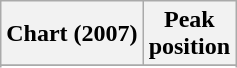<table class="wikitable plainrowheaders sortable">
<tr>
<th>Chart (2007)</th>
<th>Peak<br>position</th>
</tr>
<tr>
</tr>
<tr>
</tr>
<tr>
</tr>
</table>
